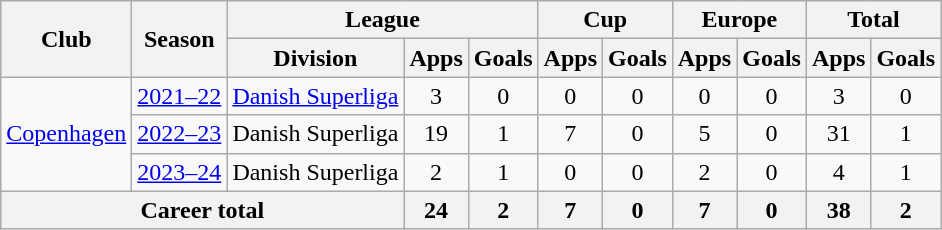<table class="wikitable" style="text-align:center">
<tr>
<th rowspan="2">Club</th>
<th rowspan="2">Season</th>
<th colspan="3">League</th>
<th colspan="2">Cup</th>
<th colspan="2">Europe</th>
<th colspan="2">Total</th>
</tr>
<tr>
<th>Division</th>
<th>Apps</th>
<th>Goals</th>
<th>Apps</th>
<th>Goals</th>
<th>Apps</th>
<th>Goals</th>
<th>Apps</th>
<th>Goals</th>
</tr>
<tr>
<td rowspan="3"><a href='#'>Copenhagen</a></td>
<td><a href='#'>2021–22</a></td>
<td><a href='#'>Danish Superliga</a></td>
<td>3</td>
<td>0</td>
<td>0</td>
<td>0</td>
<td>0</td>
<td>0</td>
<td>3</td>
<td>0</td>
</tr>
<tr>
<td><a href='#'>2022–23</a></td>
<td>Danish Superliga</td>
<td>19</td>
<td>1</td>
<td>7</td>
<td>0</td>
<td>5</td>
<td>0</td>
<td>31</td>
<td>1</td>
</tr>
<tr>
<td><a href='#'>2023–24</a></td>
<td>Danish Superliga</td>
<td>2</td>
<td>1</td>
<td>0</td>
<td>0</td>
<td>2</td>
<td>0</td>
<td>4</td>
<td>1</td>
</tr>
<tr>
<th colspan="3">Career total</th>
<th>24</th>
<th>2</th>
<th>7</th>
<th>0</th>
<th>7</th>
<th>0</th>
<th>38</th>
<th>2</th>
</tr>
</table>
